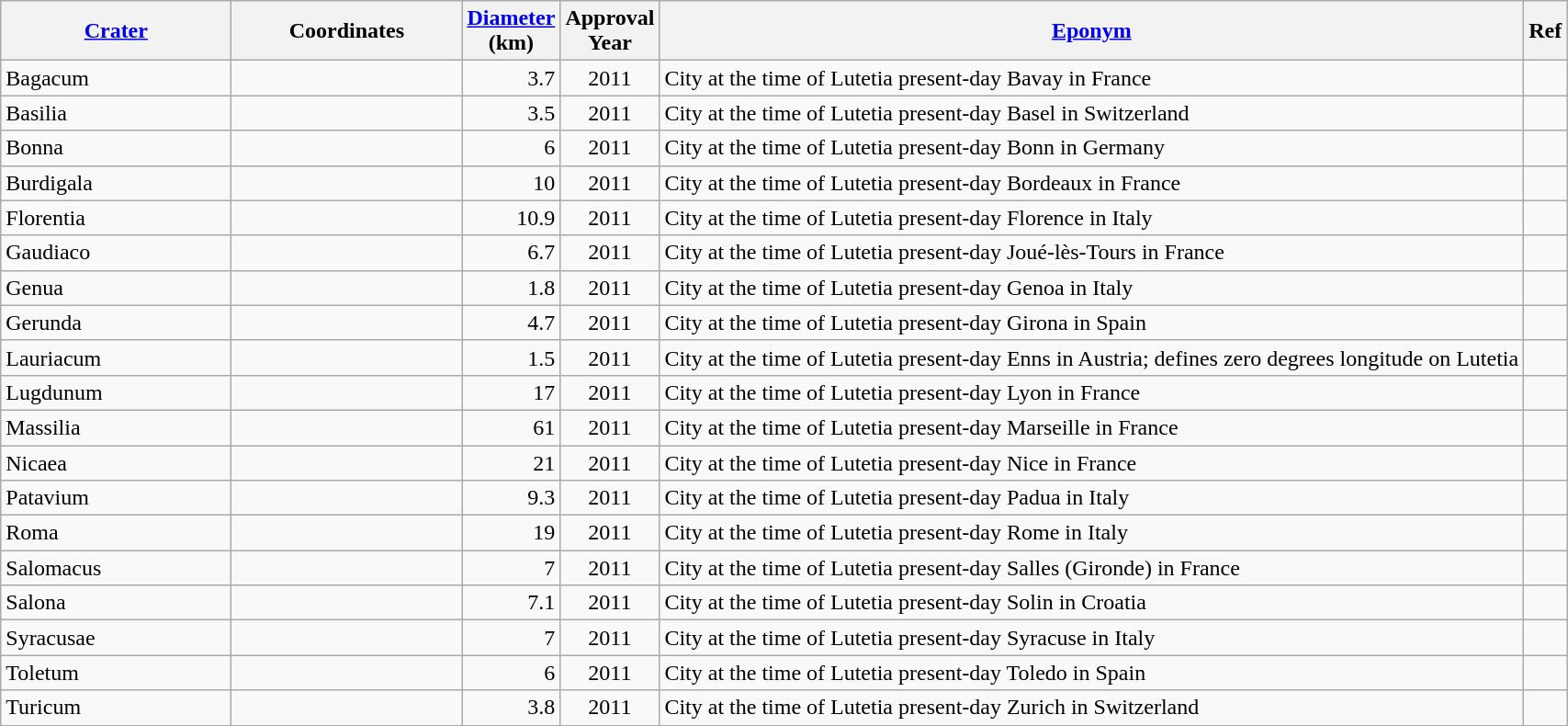<table class="wikitable sortable" style="min-width: 90%">
<tr>
<th style="width:10em"><a href='#'>Crater</a></th>
<th style="width:10em">Coordinates</th>
<th><a href='#'>Diameter</a><br>(km)</th>
<th>Approval<br>Year</th>
<th class="unsortable"><a href='#'>Eponym</a></th>
<th class="unsortable">Ref</th>
</tr>
<tr id="Bagacum">
<td>Bagacum</td>
<td></td>
<td align=right>3.7</td>
<td align=center>2011</td>
<td>City at the time of Lutetia present-day Bavay in France</td>
<td></td>
</tr>
<tr id="Basilia">
<td>Basilia</td>
<td></td>
<td align=right>3.5</td>
<td align=center>2011</td>
<td>City at the time of Lutetia present-day Basel in Switzerland</td>
<td></td>
</tr>
<tr id="Bonna">
<td>Bonna</td>
<td></td>
<td align=right>6</td>
<td align=center>2011</td>
<td>City at the time of Lutetia present-day Bonn in Germany</td>
<td></td>
</tr>
<tr id="Burdigala">
<td>Burdigala</td>
<td></td>
<td align=right>10</td>
<td align=center>2011</td>
<td>City at the time of Lutetia present-day Bordeaux in France</td>
<td></td>
</tr>
<tr id="Florentia">
<td>Florentia</td>
<td></td>
<td align=right>10.9</td>
<td align=center>2011</td>
<td>City at the time of Lutetia present-day Florence in Italy</td>
<td></td>
</tr>
<tr id="Gaudiaco">
<td>Gaudiaco</td>
<td></td>
<td align=right>6.7</td>
<td align=center>2011</td>
<td>City at the time of Lutetia present-day Joué-lès-Tours in France</td>
<td></td>
</tr>
<tr id="Genua">
<td>Genua</td>
<td></td>
<td align=right>1.8</td>
<td align=center>2011</td>
<td>City at the time of Lutetia present-day Genoa in Italy</td>
<td></td>
</tr>
<tr id="Gerunda">
<td>Gerunda</td>
<td></td>
<td align=right>4.7</td>
<td align=center>2011</td>
<td>City at the time of Lutetia present-day Girona in Spain</td>
<td></td>
</tr>
<tr id="Lauriacum">
<td>Lauriacum</td>
<td></td>
<td align=right>1.5</td>
<td align=center>2011</td>
<td>City at the time of Lutetia present-day Enns in Austria; defines zero degrees longitude on Lutetia</td>
<td></td>
</tr>
<tr id="Lugdunum">
<td>Lugdunum</td>
<td></td>
<td align=right>17</td>
<td align=center>2011</td>
<td>City at the time of Lutetia present-day Lyon in France</td>
<td></td>
</tr>
<tr id="Massilia">
<td>Massilia</td>
<td></td>
<td align=right>61</td>
<td align=center>2011</td>
<td>City at the time of Lutetia present-day Marseille in France</td>
<td></td>
</tr>
<tr id="Nicaea">
<td>Nicaea</td>
<td></td>
<td align=right>21</td>
<td align=center>2011</td>
<td>City at the time of Lutetia present-day Nice in France</td>
<td></td>
</tr>
<tr id="Patavium">
<td>Patavium</td>
<td></td>
<td align=right>9.3</td>
<td align=center>2011</td>
<td>City at the time of Lutetia present-day Padua in Italy</td>
<td></td>
</tr>
<tr id="Roma">
<td>Roma</td>
<td></td>
<td align=right>19</td>
<td align=center>2011</td>
<td>City at the time of Lutetia present-day Rome in Italy</td>
<td></td>
</tr>
<tr id="Salomacus">
<td>Salomacus</td>
<td></td>
<td align=right>7</td>
<td align=center>2011</td>
<td>City at the time of Lutetia present-day Salles (Gironde) in France</td>
<td></td>
</tr>
<tr id="Salona">
<td>Salona</td>
<td></td>
<td align=right>7.1</td>
<td align=center>2011</td>
<td>City at the time of Lutetia present-day Solin in Croatia</td>
<td></td>
</tr>
<tr id="Syracusae">
<td>Syracusae</td>
<td></td>
<td align=right>7</td>
<td align=center>2011</td>
<td>City at the time of Lutetia present-day Syracuse in Italy</td>
<td></td>
</tr>
<tr id="Toletum">
<td>Toletum</td>
<td></td>
<td align=right>6</td>
<td align=center>2011</td>
<td>City at the time of Lutetia present-day Toledo in Spain</td>
<td></td>
</tr>
<tr id="Turicum">
<td>Turicum</td>
<td></td>
<td align=right>3.8</td>
<td align=center>2011</td>
<td>City at the time of Lutetia present-day Zurich in Switzerland</td>
<td></td>
</tr>
</table>
